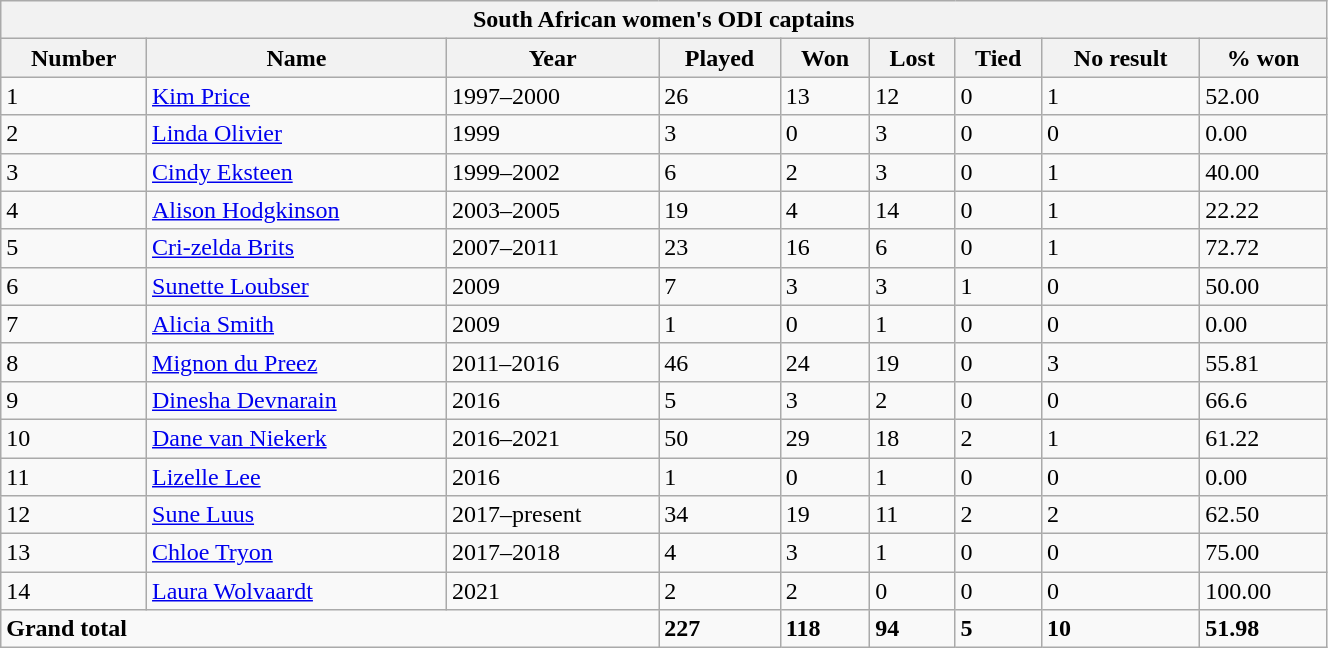<table class="wikitable collapsible sortable" width="70%">
<tr>
<th bgcolor="#efefef" colspan=9>South African women's ODI captains</th>
</tr>
<tr bgcolor="#efefef">
<th>Number</th>
<th>Name</th>
<th>Year</th>
<th>Played</th>
<th>Won</th>
<th>Lost</th>
<th>Tied</th>
<th>No result</th>
<th>% won</th>
</tr>
<tr>
<td>1</td>
<td><a href='#'>Kim Price</a></td>
<td>1997–2000</td>
<td>26</td>
<td>13</td>
<td>12</td>
<td>0</td>
<td>1</td>
<td>52.00</td>
</tr>
<tr>
<td>2</td>
<td><a href='#'>Linda Olivier</a></td>
<td>1999</td>
<td>3</td>
<td>0</td>
<td>3</td>
<td>0</td>
<td>0</td>
<td>0.00</td>
</tr>
<tr>
<td>3</td>
<td><a href='#'>Cindy Eksteen</a></td>
<td>1999–2002</td>
<td>6</td>
<td>2</td>
<td>3</td>
<td>0</td>
<td>1</td>
<td>40.00</td>
</tr>
<tr>
<td>4</td>
<td><a href='#'>Alison Hodgkinson</a></td>
<td>2003–2005</td>
<td>19</td>
<td>4</td>
<td>14</td>
<td>0</td>
<td>1</td>
<td>22.22</td>
</tr>
<tr>
<td>5</td>
<td><a href='#'>Cri-zelda Brits</a></td>
<td>2007–2011</td>
<td>23</td>
<td>16</td>
<td>6</td>
<td>0</td>
<td>1</td>
<td>72.72</td>
</tr>
<tr>
<td>6</td>
<td><a href='#'>Sunette Loubser</a></td>
<td>2009</td>
<td>7</td>
<td>3</td>
<td>3</td>
<td>1</td>
<td>0</td>
<td>50.00</td>
</tr>
<tr>
<td>7</td>
<td><a href='#'>Alicia Smith</a></td>
<td>2009</td>
<td>1</td>
<td>0</td>
<td>1</td>
<td>0</td>
<td>0</td>
<td>0.00</td>
</tr>
<tr>
<td>8</td>
<td><a href='#'>Mignon du Preez</a></td>
<td>2011–2016</td>
<td>46</td>
<td>24</td>
<td>19</td>
<td>0</td>
<td>3</td>
<td>55.81</td>
</tr>
<tr>
<td>9</td>
<td><a href='#'>Dinesha Devnarain</a></td>
<td>2016</td>
<td>5</td>
<td>3</td>
<td>2</td>
<td>0</td>
<td>0</td>
<td>66.6</td>
</tr>
<tr>
<td>10</td>
<td><a href='#'>Dane van Niekerk</a></td>
<td>2016–2021</td>
<td>50</td>
<td>29</td>
<td>18</td>
<td>2</td>
<td>1</td>
<td>61.22</td>
</tr>
<tr>
<td>11</td>
<td><a href='#'>Lizelle Lee</a></td>
<td>2016</td>
<td>1</td>
<td>0</td>
<td>1</td>
<td>0</td>
<td>0</td>
<td>0.00</td>
</tr>
<tr>
<td>12</td>
<td><a href='#'>Sune Luus</a></td>
<td>2017–present</td>
<td>34</td>
<td>19</td>
<td>11</td>
<td>2</td>
<td>2</td>
<td>62.50</td>
</tr>
<tr>
<td>13</td>
<td><a href='#'>Chloe Tryon</a></td>
<td>2017–2018</td>
<td>4</td>
<td>3</td>
<td>1</td>
<td>0</td>
<td>0</td>
<td>75.00</td>
</tr>
<tr>
<td>14</td>
<td><a href='#'>Laura Wolvaardt</a></td>
<td>2021</td>
<td>2</td>
<td>2</td>
<td>0</td>
<td>0</td>
<td>0</td>
<td>100.00</td>
</tr>
<tr>
<td colspan=3><strong>Grand total</strong></td>
<td><strong>227</strong></td>
<td><strong>118</strong></td>
<td><strong>94</strong></td>
<td><strong>5</strong></td>
<td><strong>10</strong></td>
<td><strong>51.98</strong></td>
</tr>
</table>
